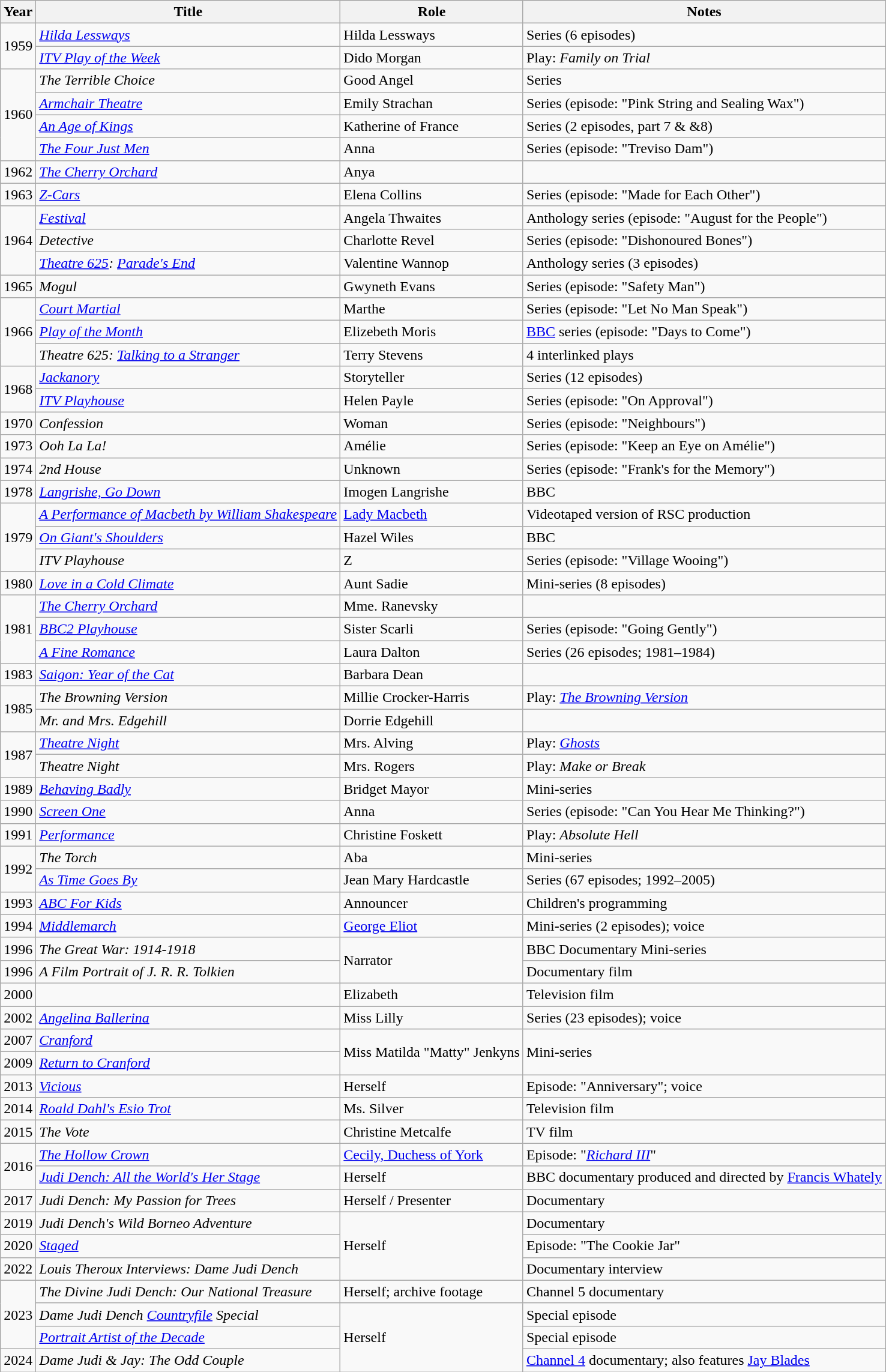<table class="wikitable sortable unsortable">
<tr>
<th>Year</th>
<th>Title</th>
<th>Role</th>
<th>Notes</th>
</tr>
<tr>
<td rowspan=2>1959</td>
<td><em><a href='#'>Hilda Lessways</a></em></td>
<td>Hilda Lessways</td>
<td>Series (6 episodes)</td>
</tr>
<tr>
<td><em><a href='#'>ITV Play of the Week</a></em></td>
<td>Dido Morgan</td>
<td>Play: <em>Family on Trial</em></td>
</tr>
<tr>
<td rowspan=4>1960</td>
<td><em>The Terrible Choice</em></td>
<td>Good Angel</td>
<td>Series</td>
</tr>
<tr>
<td><em><a href='#'>Armchair Theatre</a></em></td>
<td>Emily Strachan</td>
<td>Series (episode: "Pink String and Sealing Wax")</td>
</tr>
<tr>
<td><em><a href='#'>An Age of Kings</a></em></td>
<td>Katherine of France</td>
<td>Series (2 episodes, part 7 & &8)</td>
</tr>
<tr>
<td><em><a href='#'>The Four Just Men</a></em></td>
<td>Anna</td>
<td>Series (episode: "Treviso Dam")</td>
</tr>
<tr>
<td>1962</td>
<td><em><a href='#'>The Cherry Orchard</a></em></td>
<td>Anya</td>
<td></td>
</tr>
<tr>
<td>1963</td>
<td><em><a href='#'>Z-Cars</a></em></td>
<td>Elena Collins</td>
<td>Series (episode: "Made for Each Other")</td>
</tr>
<tr>
<td rowspan=3>1964</td>
<td><em><a href='#'>Festival</a></em></td>
<td>Angela Thwaites</td>
<td>Anthology series (episode: "August for the People")</td>
</tr>
<tr>
<td><em>Detective</em></td>
<td>Charlotte Revel</td>
<td>Series (episode: "Dishonoured Bones")</td>
</tr>
<tr>
<td><em><a href='#'>Theatre 625</a>: <a href='#'>Parade's End</a></em></td>
<td>Valentine Wannop</td>
<td>Anthology series (3 episodes)</td>
</tr>
<tr>
<td>1965</td>
<td><em>Mogul</em></td>
<td>Gwyneth Evans</td>
<td>Series (episode: "Safety Man")</td>
</tr>
<tr>
<td rowspan=3>1966</td>
<td><em><a href='#'>Court Martial</a></em></td>
<td>Marthe</td>
<td>Series (episode: "Let No Man Speak")</td>
</tr>
<tr>
<td><em><a href='#'>Play of the Month</a></em></td>
<td>Elizebeth Moris</td>
<td><a href='#'>BBC</a> series (episode: "Days to Come")</td>
</tr>
<tr>
<td><em>Theatre 625: <a href='#'>Talking to a Stranger</a></em></td>
<td>Terry Stevens</td>
<td>4 interlinked plays</td>
</tr>
<tr>
<td rowspan=2>1968</td>
<td><em><a href='#'>Jackanory</a></em></td>
<td>Storyteller</td>
<td>Series (12 episodes)</td>
</tr>
<tr>
<td><em><a href='#'>ITV Playhouse</a></em></td>
<td>Helen Payle</td>
<td>Series (episode: "On Approval")</td>
</tr>
<tr>
<td>1970</td>
<td><em>Confession</em></td>
<td>Woman</td>
<td>Series (episode: "Neighbours")</td>
</tr>
<tr>
<td>1973</td>
<td><em>Ooh La La!</em></td>
<td>Amélie</td>
<td>Series (episode: "Keep an Eye on Amélie")</td>
</tr>
<tr>
<td>1974</td>
<td><em>2nd House</em></td>
<td>Unknown</td>
<td>Series (episode: "Frank's for the Memory")</td>
</tr>
<tr>
<td>1978</td>
<td><em><a href='#'>Langrishe, Go Down</a></em></td>
<td>Imogen Langrishe</td>
<td>BBC</td>
</tr>
<tr>
<td rowspan=3>1979</td>
<td><em><a href='#'>A Performance of Macbeth by William Shakespeare</a></em></td>
<td><a href='#'>Lady Macbeth</a></td>
<td>Videotaped version of RSC production</td>
</tr>
<tr>
<td><em><a href='#'>On Giant's Shoulders</a></em></td>
<td>Hazel Wiles</td>
<td>BBC</td>
</tr>
<tr>
<td><em>ITV Playhouse</em></td>
<td>Z</td>
<td>Series (episode: "Village Wooing")</td>
</tr>
<tr>
<td>1980</td>
<td><em><a href='#'>Love in a Cold Climate</a></em></td>
<td>Aunt Sadie</td>
<td>Mini-series (8 episodes)</td>
</tr>
<tr>
<td rowspan=3>1981</td>
<td><em><a href='#'>The Cherry Orchard</a></em></td>
<td>Mme. Ranevsky</td>
<td></td>
</tr>
<tr>
<td><em><a href='#'>BBC2 Playhouse</a></em></td>
<td>Sister Scarli</td>
<td>Series (episode: "Going Gently")</td>
</tr>
<tr>
<td><em><a href='#'>A Fine Romance</a></em></td>
<td>Laura Dalton</td>
<td>Series (26 episodes; 1981–1984)</td>
</tr>
<tr>
<td>1983</td>
<td><em><a href='#'>Saigon: Year of the Cat</a></em></td>
<td>Barbara Dean</td>
<td></td>
</tr>
<tr>
<td rowspan=2>1985</td>
<td><em>The Browning Version</em></td>
<td>Millie Crocker-Harris</td>
<td>Play: <em><a href='#'>The Browning Version</a></em></td>
</tr>
<tr>
<td><em>Mr. and Mrs. Edgehill</em></td>
<td>Dorrie Edgehill</td>
<td></td>
</tr>
<tr>
<td rowspan=2>1987</td>
<td><em><a href='#'>Theatre Night</a></em></td>
<td>Mrs. Alving</td>
<td>Play: <em><a href='#'>Ghosts</a></em></td>
</tr>
<tr>
<td><em>Theatre Night</em></td>
<td>Mrs. Rogers</td>
<td>Play: <em>Make or Break</em></td>
</tr>
<tr>
<td>1989</td>
<td><em><a href='#'>Behaving Badly</a></em></td>
<td>Bridget Mayor</td>
<td>Mini-series</td>
</tr>
<tr>
<td>1990</td>
<td><em><a href='#'>Screen One</a></em></td>
<td>Anna</td>
<td>Series (episode: "Can You Hear Me Thinking?")</td>
</tr>
<tr>
<td>1991</td>
<td><em><a href='#'>Performance</a></em></td>
<td>Christine Foskett</td>
<td>Play: <em>Absolute Hell</em></td>
</tr>
<tr>
<td rowspan=2>1992</td>
<td><em>The Torch</em></td>
<td>Aba</td>
<td>Mini-series</td>
</tr>
<tr>
<td><em><a href='#'>As Time Goes By</a></em></td>
<td>Jean Mary Hardcastle</td>
<td>Series (67 episodes; 1992–2005)</td>
</tr>
<tr>
<td>1993</td>
<td><em><a href='#'>ABC For Kids</a></em></td>
<td>Announcer</td>
<td>Children's programming</td>
</tr>
<tr>
<td>1994</td>
<td><em><a href='#'>Middlemarch</a></em></td>
<td><a href='#'>George Eliot</a></td>
<td>Mini-series (2 episodes); voice</td>
</tr>
<tr>
<td>1996</td>
<td><em>The Great War: 1914-1918</em></td>
<td rowspan="2">Narrator</td>
<td>BBC Documentary Mini-series</td>
</tr>
<tr>
<td>1996</td>
<td><em>A Film Portrait of J. R. R. Tolkien</em></td>
<td>Documentary film</td>
</tr>
<tr>
<td>2000</td>
<td><em></em></td>
<td>Elizabeth</td>
<td>Television film</td>
</tr>
<tr>
<td>2002</td>
<td><em><a href='#'>Angelina Ballerina</a></em></td>
<td>Miss Lilly</td>
<td>Series (23 episodes); voice</td>
</tr>
<tr>
<td>2007</td>
<td><em><a href='#'>Cranford</a></em></td>
<td rowspan=2>Miss Matilda "Matty" Jenkyns</td>
<td rowspan="2">Mini-series</td>
</tr>
<tr>
<td>2009</td>
<td><em><a href='#'>Return to Cranford</a></em></td>
</tr>
<tr>
<td>2013</td>
<td><em><a href='#'>Vicious</a></em></td>
<td>Herself</td>
<td>Episode: "Anniversary"; voice</td>
</tr>
<tr>
<td>2014</td>
<td><em><a href='#'>Roald Dahl's Esio Trot</a></em></td>
<td>Ms. Silver</td>
<td>Television film</td>
</tr>
<tr>
<td>2015</td>
<td><em>The Vote</em></td>
<td>Christine Metcalfe</td>
<td>TV film</td>
</tr>
<tr>
<td rowspan=2>2016</td>
<td><em><a href='#'>The Hollow Crown</a></em></td>
<td><a href='#'>Cecily, Duchess of York</a></td>
<td>Episode: "<em><a href='#'>Richard III</a></em>"</td>
</tr>
<tr>
<td><em><a href='#'>Judi Dench: All the World's Her Stage</a></em></td>
<td>Herself</td>
<td>BBC documentary produced and directed by <a href='#'>Francis Whately</a></td>
</tr>
<tr>
<td>2017</td>
<td><em>Judi Dench: My Passion for Trees</em></td>
<td>Herself / Presenter</td>
<td>Documentary</td>
</tr>
<tr>
<td>2019</td>
<td><em>Judi Dench's Wild Borneo Adventure</em></td>
<td rowspan=3>Herself</td>
<td>Documentary</td>
</tr>
<tr>
<td>2020</td>
<td><em><a href='#'>Staged</a></em></td>
<td>Episode: "The Cookie Jar"</td>
</tr>
<tr>
<td>2022</td>
<td><em>Louis Theroux Interviews: Dame Judi Dench</em></td>
<td>Documentary interview</td>
</tr>
<tr>
<td rowspan=3>2023</td>
<td><em>The Divine Judi Dench: Our National Treasure</em></td>
<td>Herself; archive footage</td>
<td>Channel 5 documentary</td>
</tr>
<tr>
<td><em>Dame Judi Dench <a href='#'>Countryfile</a> Special</em></td>
<td rowspan=3>Herself</td>
<td>Special episode</td>
</tr>
<tr>
<td><em><a href='#'>Portrait Artist of the Decade</a></em></td>
<td>Special episode</td>
</tr>
<tr>
<td>2024</td>
<td><em>Dame Judi & Jay: The Odd Couple</em></td>
<td><a href='#'>Channel 4</a> documentary; also features <a href='#'>Jay Blades</a></td>
</tr>
</table>
